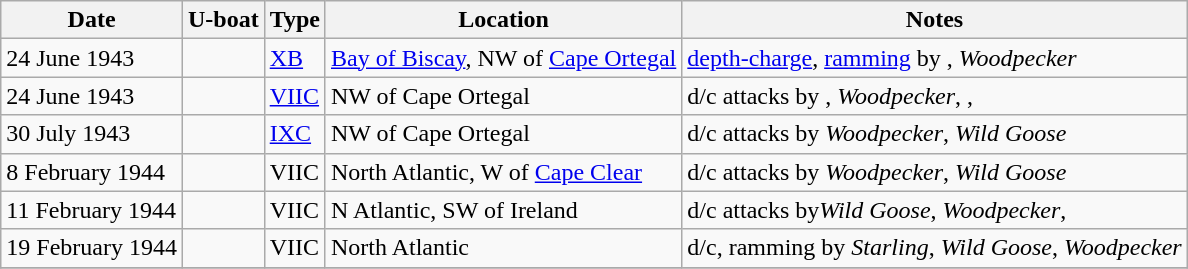<table class="wikitable">
<tr>
<th>Date</th>
<th>U-boat</th>
<th>Type</th>
<th>Location</th>
<th>Notes</th>
</tr>
<tr>
<td>24 June 1943</td>
<td></td>
<td><a href='#'>XB</a></td>
<td><a href='#'>Bay of Biscay</a>, NW of <a href='#'>Cape Ortegal</a><br></td>
<td><a href='#'>depth-charge</a>, <a href='#'>ramming</a> by , <em>Woodpecker</em></td>
</tr>
<tr>
<td>24 June 1943</td>
<td></td>
<td><a href='#'>VIIC</a></td>
<td>NW of Cape Ortegal<br></td>
<td>d/c attacks by , <em>Woodpecker</em>, , </td>
</tr>
<tr>
<td>30 July 1943</td>
<td></td>
<td><a href='#'>IXC</a></td>
<td>NW of Cape Ortegal<br></td>
<td>d/c attacks by <em>Woodpecker</em>, <em>Wild Goose</em></td>
</tr>
<tr>
<td>8 February 1944</td>
<td></td>
<td>VIIC</td>
<td>North Atlantic, W of <a href='#'>Cape Clear</a><br> </td>
<td>d/c attacks by <em>Woodpecker</em>, <em>Wild Goose</em></td>
</tr>
<tr>
<td>11 February 1944</td>
<td></td>
<td>VIIC</td>
<td>N Atlantic,  SW of Ireland<br></td>
<td>d/c attacks by<em>Wild Goose</em>, <em>Woodpecker</em>, </td>
</tr>
<tr>
<td>19 February 1944</td>
<td></td>
<td>VIIC</td>
<td>North Atlantic<br> </td>
<td>d/c, ramming by <em>Starling</em>, <em>Wild Goose</em>, <em>Woodpecker</em></td>
</tr>
<tr>
</tr>
</table>
